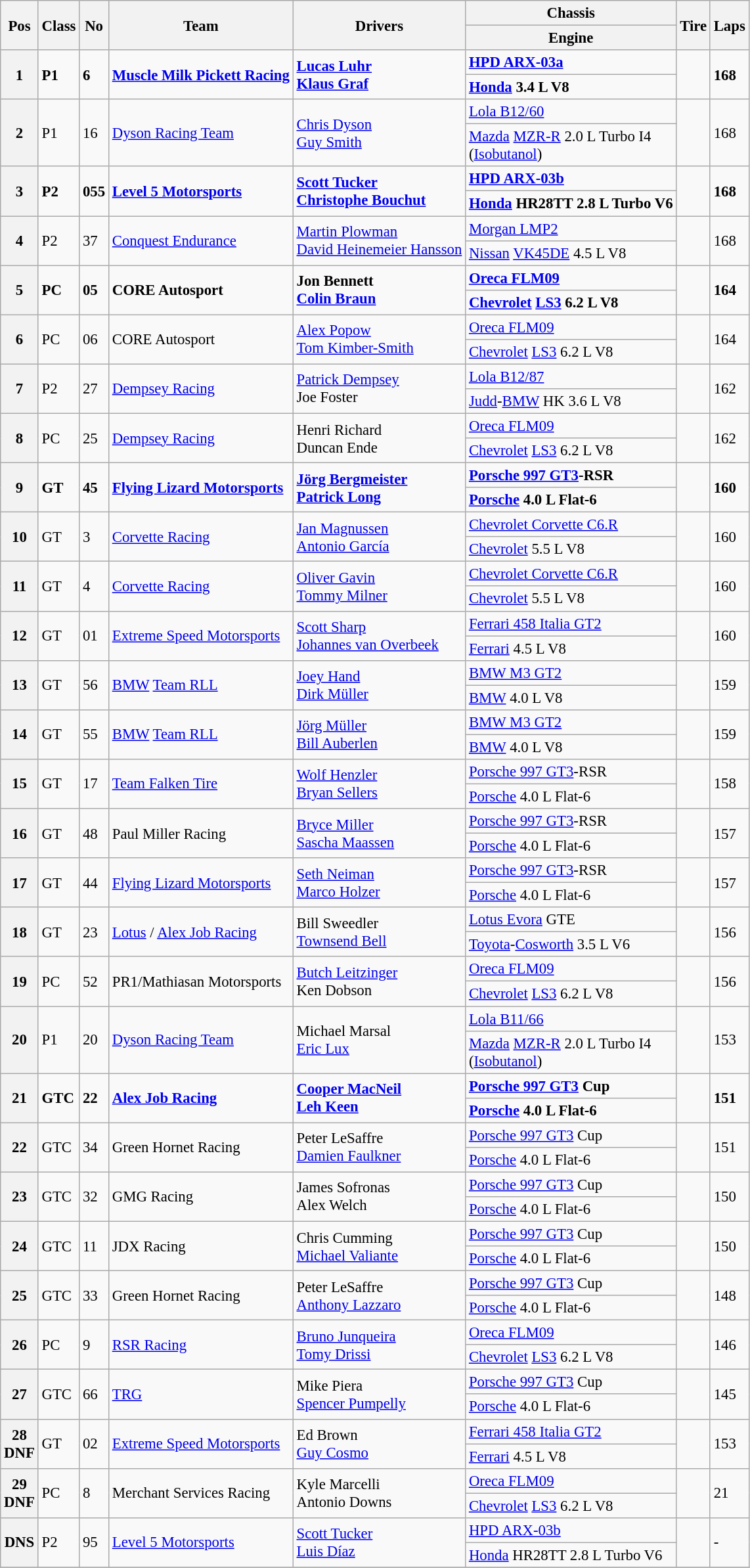<table class="wikitable" style="font-size: 95%;">
<tr>
<th rowspan=2>Pos</th>
<th rowspan=2>Class</th>
<th rowspan=2>No</th>
<th rowspan=2>Team</th>
<th rowspan=2>Drivers</th>
<th>Chassis</th>
<th rowspan=2>Tire</th>
<th rowspan=2>Laps</th>
</tr>
<tr>
<th>Engine</th>
</tr>
<tr style="font-weight:bold">
<th rowspan=2>1</th>
<td rowspan=2>P1</td>
<td rowspan=2>6</td>
<td rowspan=2> <a href='#'>Muscle Milk Pickett Racing</a></td>
<td rowspan=2> <a href='#'>Lucas Luhr</a><br> <a href='#'>Klaus Graf</a></td>
<td><a href='#'>HPD ARX-03a</a></td>
<td rowspan=2></td>
<td rowspan=2>168</td>
</tr>
<tr style="font-weight:bold">
<td><a href='#'>Honda</a> 3.4 L V8</td>
</tr>
<tr>
<th rowspan=2>2</th>
<td rowspan=2>P1</td>
<td rowspan=2>16</td>
<td rowspan=2> <a href='#'>Dyson Racing Team</a></td>
<td rowspan=2> <a href='#'>Chris Dyson</a><br> <a href='#'>Guy Smith</a></td>
<td><a href='#'>Lola B12/60</a></td>
<td rowspan=2></td>
<td rowspan=2>168</td>
</tr>
<tr>
<td><a href='#'>Mazda</a> <a href='#'>MZR-R</a> 2.0 L Turbo I4<br>(<a href='#'>Isobutanol</a>)</td>
</tr>
<tr style="font-weight:bold">
<th rowspan=2>3</th>
<td rowspan=2>P2</td>
<td rowspan=2>055</td>
<td rowspan=2> <a href='#'>Level 5 Motorsports</a></td>
<td rowspan=2> <a href='#'>Scott Tucker</a><br> <a href='#'>Christophe Bouchut</a></td>
<td><a href='#'>HPD ARX-03b</a></td>
<td rowspan=2></td>
<td rowspan=2>168</td>
</tr>
<tr style="font-weight:bold">
<td><a href='#'>Honda</a> HR28TT 2.8 L Turbo V6</td>
</tr>
<tr>
<th rowspan=2>4</th>
<td rowspan=2>P2</td>
<td rowspan=2>37</td>
<td rowspan=2> <a href='#'>Conquest Endurance</a></td>
<td rowspan=2> <a href='#'>Martin Plowman</a><br> <a href='#'>David Heinemeier Hansson</a></td>
<td><a href='#'>Morgan LMP2</a></td>
<td rowspan=2></td>
<td rowspan=2>168</td>
</tr>
<tr>
<td><a href='#'>Nissan</a> <a href='#'>VK45DE</a> 4.5 L V8</td>
</tr>
<tr style="font-weight:bold">
<th rowspan=2>5</th>
<td rowspan=2>PC</td>
<td rowspan=2>05</td>
<td rowspan=2> CORE Autosport</td>
<td rowspan=2> Jon Bennett<br> <a href='#'>Colin Braun</a></td>
<td><a href='#'>Oreca FLM09</a></td>
<td rowspan=2></td>
<td rowspan=2>164</td>
</tr>
<tr style="font-weight:bold">
<td><a href='#'>Chevrolet</a> <a href='#'>LS3</a> 6.2 L V8</td>
</tr>
<tr>
<th rowspan=2>6</th>
<td rowspan=2>PC</td>
<td rowspan=2>06</td>
<td rowspan=2> CORE Autosport</td>
<td rowspan=2> <a href='#'>Alex Popow</a><br> <a href='#'>Tom Kimber-Smith</a></td>
<td><a href='#'>Oreca FLM09</a></td>
<td rowspan=2></td>
<td rowspan=2>164</td>
</tr>
<tr>
<td><a href='#'>Chevrolet</a> <a href='#'>LS3</a> 6.2 L V8</td>
</tr>
<tr>
<th rowspan=2>7</th>
<td rowspan=2>P2</td>
<td rowspan=2>27</td>
<td rowspan=2> <a href='#'>Dempsey Racing</a></td>
<td rowspan=2> <a href='#'>Patrick Dempsey</a><br> Joe Foster</td>
<td><a href='#'>Lola B12/87</a></td>
<td rowspan=2></td>
<td rowspan=2>162</td>
</tr>
<tr>
<td><a href='#'>Judd</a>-<a href='#'>BMW</a> HK 3.6 L V8</td>
</tr>
<tr>
<th rowspan=2>8</th>
<td rowspan=2>PC</td>
<td rowspan=2>25</td>
<td rowspan=2> <a href='#'>Dempsey Racing</a></td>
<td rowspan=2> Henri Richard<br> Duncan Ende</td>
<td><a href='#'>Oreca FLM09</a></td>
<td rowspan=2></td>
<td rowspan=2>162</td>
</tr>
<tr>
<td><a href='#'>Chevrolet</a> <a href='#'>LS3</a> 6.2 L V8</td>
</tr>
<tr style="font-weight:bold">
<th rowspan=2>9</th>
<td rowspan=2>GT</td>
<td rowspan=2>45</td>
<td rowspan=2> <a href='#'>Flying Lizard Motorsports</a></td>
<td rowspan=2> <a href='#'>Jörg Bergmeister</a><br> <a href='#'>Patrick Long</a></td>
<td><a href='#'>Porsche 997 GT3</a>-RSR</td>
<td rowspan=2></td>
<td rowspan=2>160</td>
</tr>
<tr style="font-weight:bold">
<td><a href='#'>Porsche</a> 4.0 L Flat-6</td>
</tr>
<tr>
<th rowspan=2>10</th>
<td rowspan=2>GT</td>
<td rowspan=2>3</td>
<td rowspan=2> <a href='#'>Corvette Racing</a></td>
<td rowspan=2> <a href='#'>Jan Magnussen</a><br> <a href='#'>Antonio García</a></td>
<td><a href='#'>Chevrolet Corvette C6.R</a></td>
<td rowspan=2></td>
<td rowspan=2>160</td>
</tr>
<tr>
<td><a href='#'>Chevrolet</a> 5.5 L V8</td>
</tr>
<tr>
<th rowspan=2>11</th>
<td rowspan=2>GT</td>
<td rowspan=2>4</td>
<td rowspan=2> <a href='#'>Corvette Racing</a></td>
<td rowspan=2> <a href='#'>Oliver Gavin</a><br> <a href='#'>Tommy Milner</a></td>
<td><a href='#'>Chevrolet Corvette C6.R</a></td>
<td rowspan=2></td>
<td rowspan=2>160</td>
</tr>
<tr>
<td><a href='#'>Chevrolet</a> 5.5 L V8</td>
</tr>
<tr>
<th rowspan=2>12</th>
<td rowspan=2>GT</td>
<td rowspan=2>01</td>
<td rowspan=2> <a href='#'>Extreme Speed Motorsports</a></td>
<td rowspan=2> <a href='#'>Scott Sharp</a><br> <a href='#'>Johannes van Overbeek</a></td>
<td><a href='#'>Ferrari 458 Italia GT2</a></td>
<td rowspan=2></td>
<td rowspan=2>160</td>
</tr>
<tr>
<td><a href='#'>Ferrari</a> 4.5 L V8</td>
</tr>
<tr>
<th rowspan=2>13</th>
<td rowspan=2>GT</td>
<td rowspan=2>56</td>
<td rowspan=2> <a href='#'>BMW</a> <a href='#'>Team RLL</a></td>
<td rowspan=2> <a href='#'>Joey Hand</a><br> <a href='#'>Dirk Müller</a></td>
<td><a href='#'>BMW M3 GT2</a></td>
<td rowspan=2></td>
<td rowspan=2>159</td>
</tr>
<tr>
<td><a href='#'>BMW</a> 4.0 L V8</td>
</tr>
<tr>
<th rowspan=2>14</th>
<td rowspan=2>GT</td>
<td rowspan=2>55</td>
<td rowspan=2> <a href='#'>BMW</a> <a href='#'>Team RLL</a></td>
<td rowspan=2> <a href='#'>Jörg Müller</a><br> <a href='#'>Bill Auberlen</a></td>
<td><a href='#'>BMW M3 GT2</a></td>
<td rowspan=2></td>
<td rowspan=2>159</td>
</tr>
<tr>
<td><a href='#'>BMW</a> 4.0 L V8</td>
</tr>
<tr>
<th rowspan=2>15</th>
<td rowspan=2>GT</td>
<td rowspan=2>17</td>
<td rowspan=2> <a href='#'>Team Falken Tire</a></td>
<td rowspan=2> <a href='#'>Wolf Henzler</a><br> <a href='#'>Bryan Sellers</a></td>
<td><a href='#'>Porsche 997 GT3</a>-RSR</td>
<td rowspan=2></td>
<td rowspan=2>158</td>
</tr>
<tr>
<td><a href='#'>Porsche</a> 4.0 L Flat-6</td>
</tr>
<tr>
<th rowspan=2>16</th>
<td rowspan=2>GT</td>
<td rowspan=2>48</td>
<td rowspan=2> Paul Miller Racing</td>
<td rowspan=2> <a href='#'>Bryce Miller</a><br> <a href='#'>Sascha Maassen</a></td>
<td><a href='#'>Porsche 997 GT3</a>-RSR</td>
<td rowspan=2></td>
<td rowspan=2>157</td>
</tr>
<tr>
<td><a href='#'>Porsche</a> 4.0 L Flat-6</td>
</tr>
<tr>
<th rowspan=2>17</th>
<td rowspan=2>GT</td>
<td rowspan=2>44</td>
<td rowspan=2> <a href='#'>Flying Lizard Motorsports</a></td>
<td rowspan=2> <a href='#'>Seth Neiman</a><br> <a href='#'>Marco Holzer</a></td>
<td><a href='#'>Porsche 997 GT3</a>-RSR</td>
<td rowspan=2></td>
<td rowspan=2>157</td>
</tr>
<tr>
<td><a href='#'>Porsche</a> 4.0 L Flat-6</td>
</tr>
<tr>
<th rowspan=2>18</th>
<td rowspan=2>GT</td>
<td rowspan=2>23</td>
<td rowspan=2> <a href='#'>Lotus</a> / <a href='#'>Alex Job Racing</a></td>
<td rowspan=2> Bill Sweedler<br> <a href='#'>Townsend Bell</a></td>
<td><a href='#'>Lotus Evora</a> GTE</td>
<td rowspan=2></td>
<td rowspan=2>156</td>
</tr>
<tr>
<td><a href='#'>Toyota</a>-<a href='#'>Cosworth</a> 3.5 L V6</td>
</tr>
<tr>
<th rowspan=2>19</th>
<td rowspan=2>PC</td>
<td rowspan=2>52</td>
<td rowspan=2> PR1/Mathiasan Motorsports</td>
<td rowspan=2> <a href='#'>Butch Leitzinger</a><br> Ken Dobson</td>
<td><a href='#'>Oreca FLM09</a></td>
<td rowspan=2></td>
<td rowspan=2>156</td>
</tr>
<tr>
<td><a href='#'>Chevrolet</a> <a href='#'>LS3</a> 6.2 L V8</td>
</tr>
<tr>
<th rowspan=2>20</th>
<td rowspan=2>P1</td>
<td rowspan=2>20</td>
<td rowspan=2> <a href='#'>Dyson Racing Team</a></td>
<td rowspan=2> Michael Marsal<br> <a href='#'>Eric Lux</a></td>
<td><a href='#'>Lola B11/66</a></td>
<td rowspan=2></td>
<td rowspan=2>153</td>
</tr>
<tr>
<td><a href='#'>Mazda</a> <a href='#'>MZR-R</a> 2.0 L Turbo I4<br>(<a href='#'>Isobutanol</a>)</td>
</tr>
<tr style="font-weight:bold">
<th rowspan=2>21</th>
<td rowspan=2>GTC</td>
<td rowspan=2>22</td>
<td rowspan=2> <a href='#'>Alex Job Racing</a></td>
<td rowspan=2> <a href='#'>Cooper MacNeil</a><br> <a href='#'>Leh Keen</a></td>
<td><a href='#'>Porsche 997 GT3</a> Cup</td>
<td rowspan=2></td>
<td rowspan=2>151</td>
</tr>
<tr style="font-weight:bold">
<td><a href='#'>Porsche</a> 4.0 L Flat-6</td>
</tr>
<tr>
<th rowspan=2>22</th>
<td rowspan=2>GTC</td>
<td rowspan=2>34</td>
<td rowspan=2> Green Hornet Racing</td>
<td rowspan=2> Peter LeSaffre<br> <a href='#'>Damien Faulkner</a></td>
<td><a href='#'>Porsche 997 GT3</a> Cup</td>
<td rowspan=2></td>
<td rowspan=2>151</td>
</tr>
<tr>
<td><a href='#'>Porsche</a> 4.0 L Flat-6</td>
</tr>
<tr>
<th rowspan=2>23</th>
<td rowspan=2>GTC</td>
<td rowspan=2>32</td>
<td rowspan=2> GMG Racing</td>
<td rowspan=2> James Sofronas<br> Alex Welch</td>
<td><a href='#'>Porsche 997 GT3</a> Cup</td>
<td rowspan=2></td>
<td rowspan=2>150</td>
</tr>
<tr>
<td><a href='#'>Porsche</a> 4.0 L Flat-6</td>
</tr>
<tr>
<th rowspan=2>24</th>
<td rowspan=2>GTC</td>
<td rowspan=2>11</td>
<td rowspan=2> JDX Racing</td>
<td rowspan=2> Chris Cumming<br> <a href='#'>Michael Valiante</a></td>
<td><a href='#'>Porsche 997 GT3</a> Cup</td>
<td rowspan=2></td>
<td rowspan=2>150</td>
</tr>
<tr>
<td><a href='#'>Porsche</a> 4.0 L Flat-6</td>
</tr>
<tr>
<th rowspan=2>25</th>
<td rowspan=2>GTC</td>
<td rowspan=2>33</td>
<td rowspan=2> Green Hornet Racing</td>
<td rowspan=2> Peter LeSaffre<br> <a href='#'>Anthony Lazzaro</a></td>
<td><a href='#'>Porsche 997 GT3</a> Cup</td>
<td rowspan=2></td>
<td rowspan=2>148</td>
</tr>
<tr>
<td><a href='#'>Porsche</a> 4.0 L Flat-6</td>
</tr>
<tr>
<th rowspan=2>26</th>
<td rowspan=2>PC</td>
<td rowspan=2>9</td>
<td rowspan=2> <a href='#'>RSR Racing</a></td>
<td rowspan=2> <a href='#'>Bruno Junqueira</a><br> <a href='#'>Tomy Drissi</a></td>
<td><a href='#'>Oreca FLM09</a></td>
<td rowspan=2></td>
<td rowspan=2>146</td>
</tr>
<tr>
<td><a href='#'>Chevrolet</a> <a href='#'>LS3</a> 6.2 L V8</td>
</tr>
<tr>
<th rowspan=2>27</th>
<td rowspan=2>GTC</td>
<td rowspan=2>66</td>
<td rowspan=2> <a href='#'>TRG</a></td>
<td rowspan=2> Mike Piera<br> <a href='#'>Spencer Pumpelly</a></td>
<td><a href='#'>Porsche 997 GT3</a> Cup</td>
<td rowspan=2></td>
<td rowspan=2>145</td>
</tr>
<tr>
<td><a href='#'>Porsche</a> 4.0 L Flat-6</td>
</tr>
<tr>
<th rowspan=2>28<br>DNF</th>
<td rowspan=2>GT</td>
<td rowspan=2>02</td>
<td rowspan=2> <a href='#'>Extreme Speed Motorsports</a></td>
<td rowspan=2> Ed Brown<br> <a href='#'>Guy Cosmo</a></td>
<td><a href='#'>Ferrari 458 Italia GT2</a></td>
<td rowspan=2></td>
<td rowspan=2>153</td>
</tr>
<tr>
<td><a href='#'>Ferrari</a> 4.5 L V8</td>
</tr>
<tr>
<th rowspan=2>29<br>DNF</th>
<td rowspan=2>PC</td>
<td rowspan=2>8</td>
<td rowspan=2> Merchant Services Racing</td>
<td rowspan=2> Kyle Marcelli<br> Antonio Downs</td>
<td><a href='#'>Oreca FLM09</a></td>
<td rowspan=2></td>
<td rowspan=2>21</td>
</tr>
<tr>
<td><a href='#'>Chevrolet</a> <a href='#'>LS3</a> 6.2 L V8</td>
</tr>
<tr>
<th rowspan=2>DNS</th>
<td rowspan=2>P2</td>
<td rowspan=2>95</td>
<td rowspan=2> <a href='#'>Level 5 Motorsports</a></td>
<td rowspan=2> <a href='#'>Scott Tucker</a><br> <a href='#'>Luis Díaz</a></td>
<td><a href='#'>HPD ARX-03b</a></td>
<td rowspan=2></td>
<td rowspan=2>-</td>
</tr>
<tr>
<td><a href='#'>Honda</a> HR28TT 2.8 L Turbo V6</td>
</tr>
<tr>
</tr>
</table>
